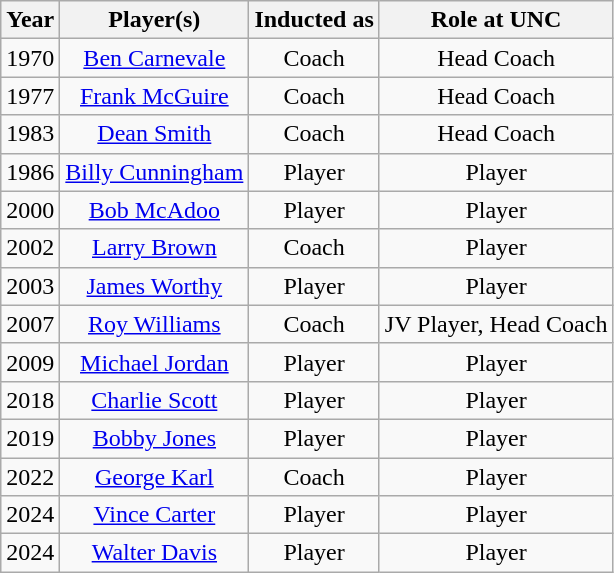<table class="wikitable" style="text-align: center;">
<tr>
<th>Year</th>
<th>Player(s)</th>
<th>Inducted as</th>
<th>Role at UNC</th>
</tr>
<tr>
<td>1970</td>
<td><a href='#'>Ben Carnevale</a></td>
<td>Coach</td>
<td>Head Coach</td>
</tr>
<tr>
<td>1977</td>
<td><a href='#'>Frank McGuire</a></td>
<td>Coach</td>
<td>Head Coach</td>
</tr>
<tr>
<td>1983</td>
<td><a href='#'>Dean Smith</a></td>
<td>Coach</td>
<td>Head Coach</td>
</tr>
<tr>
<td>1986</td>
<td><a href='#'>Billy Cunningham</a></td>
<td>Player</td>
<td>Player</td>
</tr>
<tr>
<td>2000</td>
<td><a href='#'>Bob McAdoo</a></td>
<td>Player</td>
<td>Player</td>
</tr>
<tr>
<td>2002</td>
<td><a href='#'>Larry Brown</a></td>
<td>Coach</td>
<td>Player</td>
</tr>
<tr>
<td>2003</td>
<td><a href='#'>James Worthy</a></td>
<td>Player</td>
<td>Player</td>
</tr>
<tr>
<td>2007</td>
<td><a href='#'>Roy Williams</a></td>
<td>Coach</td>
<td>JV Player, Head Coach</td>
</tr>
<tr>
<td>2009</td>
<td><a href='#'>Michael Jordan</a></td>
<td>Player</td>
<td>Player</td>
</tr>
<tr>
<td>2018</td>
<td><a href='#'>Charlie Scott</a></td>
<td>Player</td>
<td>Player</td>
</tr>
<tr>
<td>2019</td>
<td><a href='#'>Bobby Jones</a></td>
<td>Player</td>
<td>Player</td>
</tr>
<tr>
<td>2022</td>
<td><a href='#'>George Karl</a></td>
<td>Coach</td>
<td>Player</td>
</tr>
<tr>
<td>2024</td>
<td><a href='#'>Vince Carter</a></td>
<td>Player</td>
<td>Player</td>
</tr>
<tr>
<td>2024</td>
<td><a href='#'>Walter Davis</a></td>
<td>Player</td>
<td>Player</td>
</tr>
</table>
